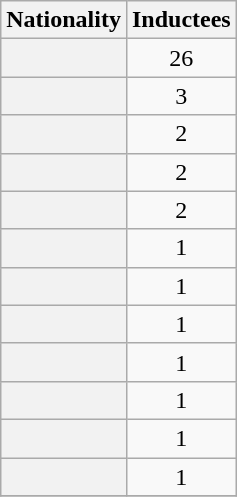<table class="sortable wikitable plainrowheaders" style="text-align:center">
<tr>
<th scope=col>Nationality</th>
<th scope=col data-sort-type=number>Inductees</th>
</tr>
<tr>
<th scope=row></th>
<td>26</td>
</tr>
<tr>
<th scope=row></th>
<td>3</td>
</tr>
<tr>
<th scope=row></th>
<td>2</td>
</tr>
<tr>
<th scope=row></th>
<td>2</td>
</tr>
<tr>
<th scope=row></th>
<td>2</td>
</tr>
<tr>
<th scope=row></th>
<td>1</td>
</tr>
<tr>
<th scope=row></th>
<td>1</td>
</tr>
<tr>
<th scope=row></th>
<td>1</td>
</tr>
<tr>
<th scope=row></th>
<td>1</td>
</tr>
<tr>
<th scope=row></th>
<td>1</td>
</tr>
<tr>
<th scope=row></th>
<td>1</td>
</tr>
<tr>
<th scope=row></th>
<td>1</td>
</tr>
<tr>
</tr>
</table>
